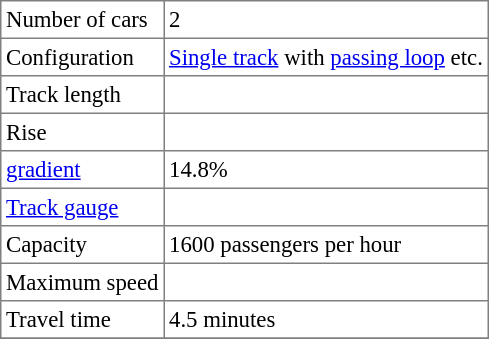<table border="1" cellspacing="0" cellpadding="3" style="border-collapse:collapse; font-size:95%; margin-right:10px; margin-bottom:5px;">
<tr>
<td>Number of cars</td>
<td>2</td>
</tr>
<tr>
<td>Configuration</td>
<td><a href='#'>Single track</a> with <a href='#'>passing loop</a> etc.</td>
</tr>
<tr>
<td>Track length</td>
<td></td>
</tr>
<tr>
<td>Rise</td>
<td></td>
</tr>
<tr>
<td><a href='#'>gradient</a></td>
<td>14.8%</td>
</tr>
<tr>
<td><a href='#'>Track gauge</a></td>
<td></td>
</tr>
<tr>
<td>Capacity</td>
<td>1600 passengers per hour</td>
</tr>
<tr>
<td>Maximum speed</td>
<td></td>
</tr>
<tr>
<td>Travel time</td>
<td>4.5 minutes</td>
</tr>
<tr>
</tr>
</table>
